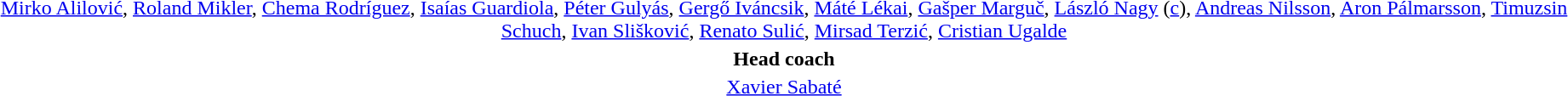<table style="text-align: center; margin-top: 2em; margin-left: auto; margin-right: auto">
<tr>
<td><a href='#'>Mirko Alilović</a>, <a href='#'>Roland Mikler</a>, <a href='#'>Chema Rodríguez</a>, <a href='#'>Isaías Guardiola</a>, <a href='#'>Péter Gulyás</a>, <a href='#'>Gergő Iváncsik</a>, <a href='#'>Máté Lékai</a>, <a href='#'>Gašper Marguč</a>, <a href='#'>László Nagy</a> (<a href='#'>c</a>), <a href='#'>Andreas Nilsson</a>, <a href='#'>Aron Pálmarsson</a>, <a href='#'>Timuzsin Schuch</a>, <a href='#'>Ivan Slišković</a>, <a href='#'>Renato Sulić</a>, <a href='#'>Mirsad Terzić</a>, <a href='#'>Cristian Ugalde</a></td>
</tr>
<tr>
<td><strong>Head coach</strong></td>
</tr>
<tr>
<td><a href='#'>Xavier Sabaté</a></td>
</tr>
</table>
